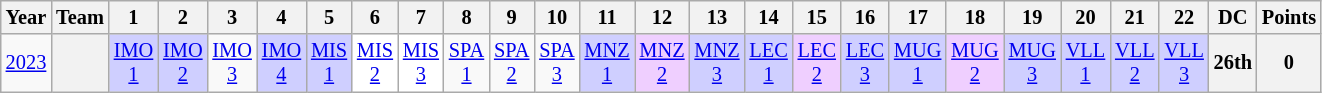<table class="wikitable" style="text-align:center; font-size:85%;">
<tr>
<th>Year</th>
<th>Team</th>
<th>1</th>
<th>2</th>
<th>3</th>
<th>4</th>
<th>5</th>
<th>6</th>
<th>7</th>
<th>8</th>
<th>9</th>
<th>10</th>
<th>11</th>
<th>12</th>
<th>13</th>
<th>14</th>
<th>15</th>
<th>16</th>
<th>17</th>
<th>18</th>
<th>19</th>
<th>20</th>
<th>21</th>
<th>22</th>
<th>DC</th>
<th>Points</th>
</tr>
<tr>
<td><a href='#'>2023</a></td>
<th></th>
<td style="background:#CFCFFF;"><a href='#'>IMO<br>1</a><br></td>
<td style="background:#CFCFFF;"><a href='#'>IMO<br>2</a><br></td>
<td><a href='#'>IMO<br>3</a></td>
<td style="background:#CFCFFF;"><a href='#'>IMO<br>4</a><br></td>
<td style="background:#CFCFFF;"><a href='#'>MIS<br>1</a><br></td>
<td style="background:#FFFFFF;"><a href='#'>MIS<br>2</a><br></td>
<td style="background:#FFFFFF;"><a href='#'>MIS<br>3</a><br></td>
<td><a href='#'>SPA<br>1</a></td>
<td><a href='#'>SPA<br>2</a></td>
<td><a href='#'>SPA<br>3</a></td>
<td style="background:#CFCFFF;"><a href='#'>MNZ<br>1</a><br></td>
<td style="background:#EFCFFF;"><a href='#'>MNZ<br>2</a><br></td>
<td style="background:#CFCFFF;"><a href='#'>MNZ<br>3</a><br></td>
<td style="background:#CFCFFF;"><a href='#'>LEC<br>1</a><br></td>
<td style="background:#EFCFFF;"><a href='#'>LEC<br>2</a><br></td>
<td style="background:#CFCFFF;"><a href='#'>LEC<br>3</a><br></td>
<td style="background:#CFCFFF;"><a href='#'>MUG<br>1</a><br></td>
<td style="background:#EFCFFF;"><a href='#'>MUG<br>2</a><br></td>
<td style="background:#CFCFFF;"><a href='#'>MUG<br>3</a><br></td>
<td style="background:#CFCFFF;"><a href='#'>VLL<br>1</a><br></td>
<td style="background:#CFCFFF;"><a href='#'>VLL<br>2</a><br></td>
<td style="background:#CFCFFF;"><a href='#'>VLL<br>3</a><br></td>
<th>26th</th>
<th>0</th>
</tr>
</table>
